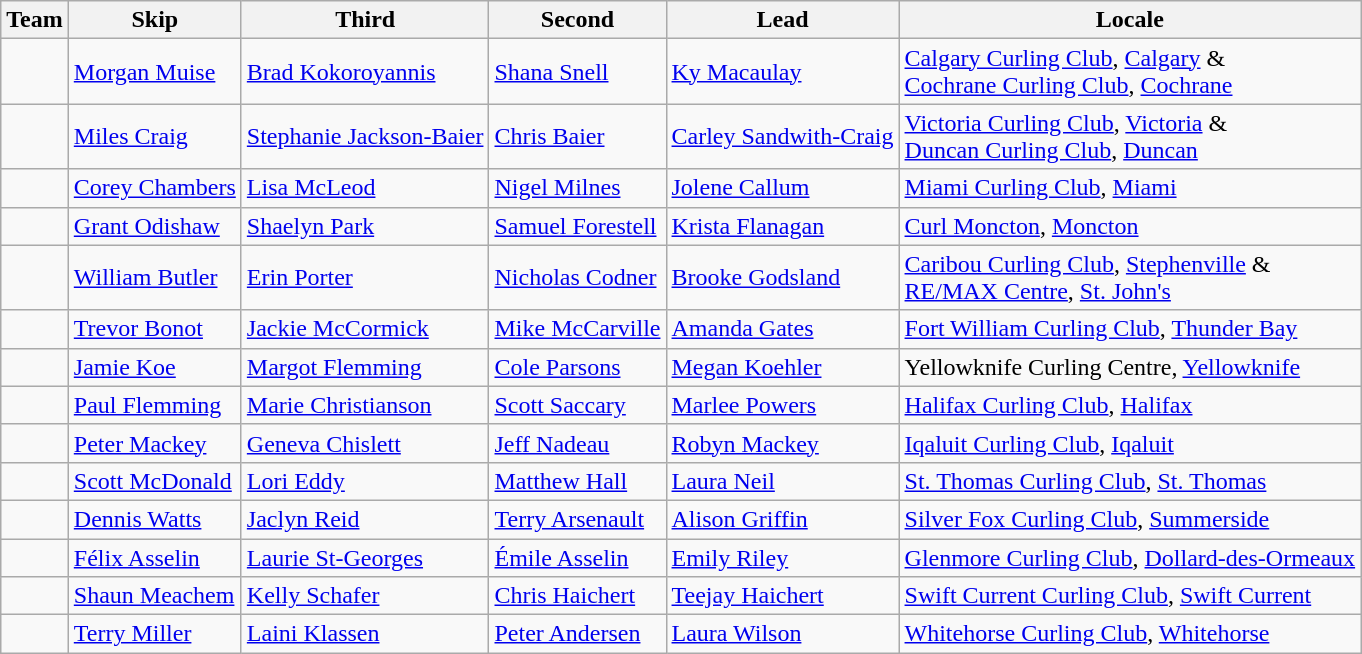<table class="wikitable">
<tr>
<th scope="col">Team</th>
<th scope="col">Skip</th>
<th scope="col">Third</th>
<th scope="col">Second</th>
<th scope="col">Lead</th>
<th scope="col">Locale</th>
</tr>
<tr>
<td></td>
<td><a href='#'>Morgan Muise</a></td>
<td><a href='#'>Brad Kokoroyannis</a></td>
<td><a href='#'>Shana Snell</a></td>
<td><a href='#'>Ky Macaulay</a></td>
<td><a href='#'>Calgary Curling Club</a>, <a href='#'>Calgary</a> & <br> <a href='#'>Cochrane Curling Club</a>, <a href='#'>Cochrane</a></td>
</tr>
<tr>
<td></td>
<td><a href='#'>Miles Craig</a></td>
<td><a href='#'>Stephanie Jackson-Baier</a></td>
<td><a href='#'>Chris Baier</a></td>
<td><a href='#'>Carley Sandwith-Craig</a></td>
<td><a href='#'>Victoria Curling Club</a>, <a href='#'>Victoria</a> & <br> <a href='#'>Duncan Curling Club</a>, <a href='#'>Duncan</a></td>
</tr>
<tr>
<td></td>
<td><a href='#'>Corey Chambers</a></td>
<td><a href='#'>Lisa McLeod</a></td>
<td><a href='#'>Nigel Milnes</a></td>
<td><a href='#'>Jolene Callum</a></td>
<td><a href='#'>Miami Curling Club</a>, <a href='#'>Miami</a></td>
</tr>
<tr>
<td></td>
<td><a href='#'>Grant Odishaw</a></td>
<td><a href='#'>Shaelyn Park</a></td>
<td><a href='#'>Samuel Forestell</a></td>
<td><a href='#'>Krista Flanagan</a></td>
<td><a href='#'>Curl Moncton</a>, <a href='#'>Moncton</a></td>
</tr>
<tr>
<td></td>
<td><a href='#'>William Butler</a></td>
<td><a href='#'>Erin Porter</a></td>
<td><a href='#'>Nicholas Codner</a></td>
<td><a href='#'>Brooke Godsland</a></td>
<td><a href='#'>Caribou Curling Club</a>, <a href='#'>Stephenville</a> & <br> <a href='#'>RE/MAX Centre</a>, <a href='#'>St. John's</a></td>
</tr>
<tr>
<td></td>
<td><a href='#'>Trevor Bonot</a></td>
<td><a href='#'>Jackie McCormick</a></td>
<td><a href='#'>Mike McCarville</a></td>
<td><a href='#'>Amanda Gates</a></td>
<td><a href='#'>Fort William Curling Club</a>, <a href='#'>Thunder Bay</a></td>
</tr>
<tr>
<td></td>
<td><a href='#'>Jamie Koe</a></td>
<td><a href='#'>Margot Flemming</a></td>
<td><a href='#'>Cole Parsons</a></td>
<td><a href='#'>Megan Koehler</a></td>
<td>Yellowknife Curling Centre, <a href='#'>Yellowknife</a></td>
</tr>
<tr>
<td></td>
<td><a href='#'>Paul Flemming</a></td>
<td><a href='#'>Marie Christianson</a></td>
<td><a href='#'>Scott Saccary</a></td>
<td><a href='#'>Marlee Powers</a></td>
<td><a href='#'>Halifax Curling Club</a>, <a href='#'>Halifax</a></td>
</tr>
<tr>
<td></td>
<td><a href='#'>Peter Mackey</a></td>
<td><a href='#'>Geneva Chislett</a></td>
<td><a href='#'>Jeff Nadeau</a></td>
<td><a href='#'>Robyn Mackey</a></td>
<td><a href='#'>Iqaluit Curling Club</a>, <a href='#'>Iqaluit</a></td>
</tr>
<tr>
<td></td>
<td><a href='#'>Scott McDonald</a></td>
<td><a href='#'>Lori Eddy</a></td>
<td><a href='#'>Matthew Hall</a></td>
<td><a href='#'>Laura Neil</a></td>
<td><a href='#'>St. Thomas Curling Club</a>, <a href='#'>St. Thomas</a></td>
</tr>
<tr>
<td></td>
<td><a href='#'>Dennis Watts</a></td>
<td><a href='#'>Jaclyn Reid</a></td>
<td><a href='#'>Terry Arsenault</a></td>
<td><a href='#'>Alison Griffin</a></td>
<td><a href='#'>Silver Fox Curling Club</a>, <a href='#'>Summerside</a></td>
</tr>
<tr>
<td></td>
<td><a href='#'>Félix Asselin</a></td>
<td><a href='#'>Laurie St-Georges</a></td>
<td><a href='#'>Émile Asselin</a></td>
<td><a href='#'>Emily Riley</a></td>
<td><a href='#'>Glenmore Curling Club</a>, <a href='#'>Dollard-des-Ormeaux</a></td>
</tr>
<tr>
<td></td>
<td><a href='#'>Shaun Meachem</a></td>
<td><a href='#'>Kelly Schafer</a></td>
<td><a href='#'>Chris Haichert</a></td>
<td><a href='#'>Teejay Haichert</a></td>
<td><a href='#'>Swift Current Curling Club</a>, <a href='#'>Swift Current</a></td>
</tr>
<tr>
<td></td>
<td><a href='#'>Terry Miller</a></td>
<td><a href='#'>Laini Klassen</a></td>
<td><a href='#'>Peter Andersen</a></td>
<td><a href='#'>Laura Wilson</a></td>
<td><a href='#'>Whitehorse Curling Club</a>, <a href='#'>Whitehorse</a></td>
</tr>
</table>
